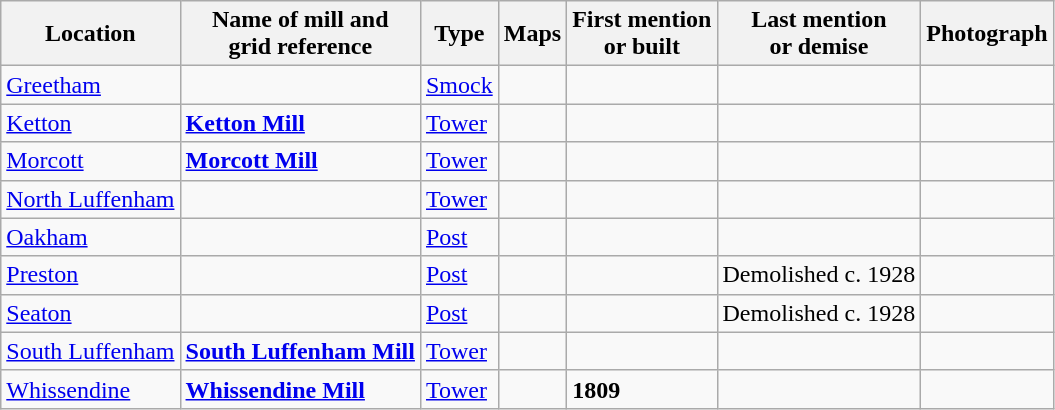<table class="wikitable">
<tr>
<th>Location</th>
<th>Name of mill and<br>grid reference</th>
<th>Type</th>
<th>Maps</th>
<th>First mention<br>or built</th>
<th>Last mention<br> or demise</th>
<th>Photograph</th>
</tr>
<tr>
<td><a href='#'>Greetham</a></td>
<td></td>
<td><a href='#'>Smock</a></td>
<td></td>
<td></td>
<td></td>
<td></td>
</tr>
<tr>
<td><a href='#'>Ketton</a></td>
<td><strong><a href='#'>Ketton Mill</a></strong><br></td>
<td><a href='#'>Tower</a></td>
<td></td>
<td></td>
<td></td>
<td></td>
</tr>
<tr>
<td><a href='#'>Morcott</a></td>
<td><strong><a href='#'>Morcott Mill</a></strong><br></td>
<td><a href='#'>Tower</a></td>
<td></td>
<td></td>
<td></td>
<td></td>
</tr>
<tr>
<td><a href='#'>North Luffenham</a></td>
<td></td>
<td><a href='#'>Tower</a></td>
<td></td>
<td></td>
<td></td>
<td></td>
</tr>
<tr>
<td><a href='#'>Oakham</a></td>
<td></td>
<td><a href='#'>Post</a></td>
<td></td>
<td></td>
<td></td>
<td></td>
</tr>
<tr>
<td><a href='#'>Preston</a></td>
<td></td>
<td><a href='#'>Post</a></td>
<td></td>
<td></td>
<td>Demolished c. 1928</td>
<td></td>
</tr>
<tr>
<td><a href='#'>Seaton</a></td>
<td></td>
<td><a href='#'>Post</a></td>
<td></td>
<td></td>
<td>Demolished c. 1928<br></td>
<td></td>
</tr>
<tr>
<td><a href='#'>South Luffenham</a></td>
<td><strong><a href='#'>South Luffenham Mill</a></strong><br></td>
<td><a href='#'>Tower</a></td>
<td></td>
<td></td>
<td></td>
<td></td>
</tr>
<tr>
<td><a href='#'>Whissendine</a></td>
<td><strong><a href='#'>Whissendine Mill</a></strong><br></td>
<td><a href='#'>Tower</a></td>
<td></td>
<td><strong>1809</strong></td>
<td></td>
<td></td>
</tr>
</table>
